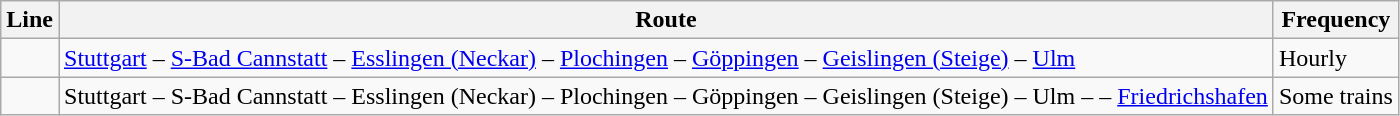<table class="wikitable">
<tr>
<th>Line</th>
<th>Route</th>
<th>Frequency</th>
</tr>
<tr>
<td align="center"></td>
<td><a href='#'>Stuttgart</a> – <a href='#'>S-Bad Cannstatt</a> – <a href='#'>Esslingen (Neckar)</a> – <a href='#'>Plochingen</a> – <a href='#'>Göppingen</a> – <a href='#'>Geislingen (Steige)</a> – <a href='#'>Ulm</a></td>
<td>Hourly</td>
</tr>
<tr>
<td align="center"></td>
<td>Stuttgart – S-Bad Cannstatt – Esslingen (Neckar) – Plochingen – Göppingen – Geislingen (Steige) – Ulm –  – <a href='#'>Friedrichshafen</a></td>
<td>Some trains</td>
</tr>
</table>
